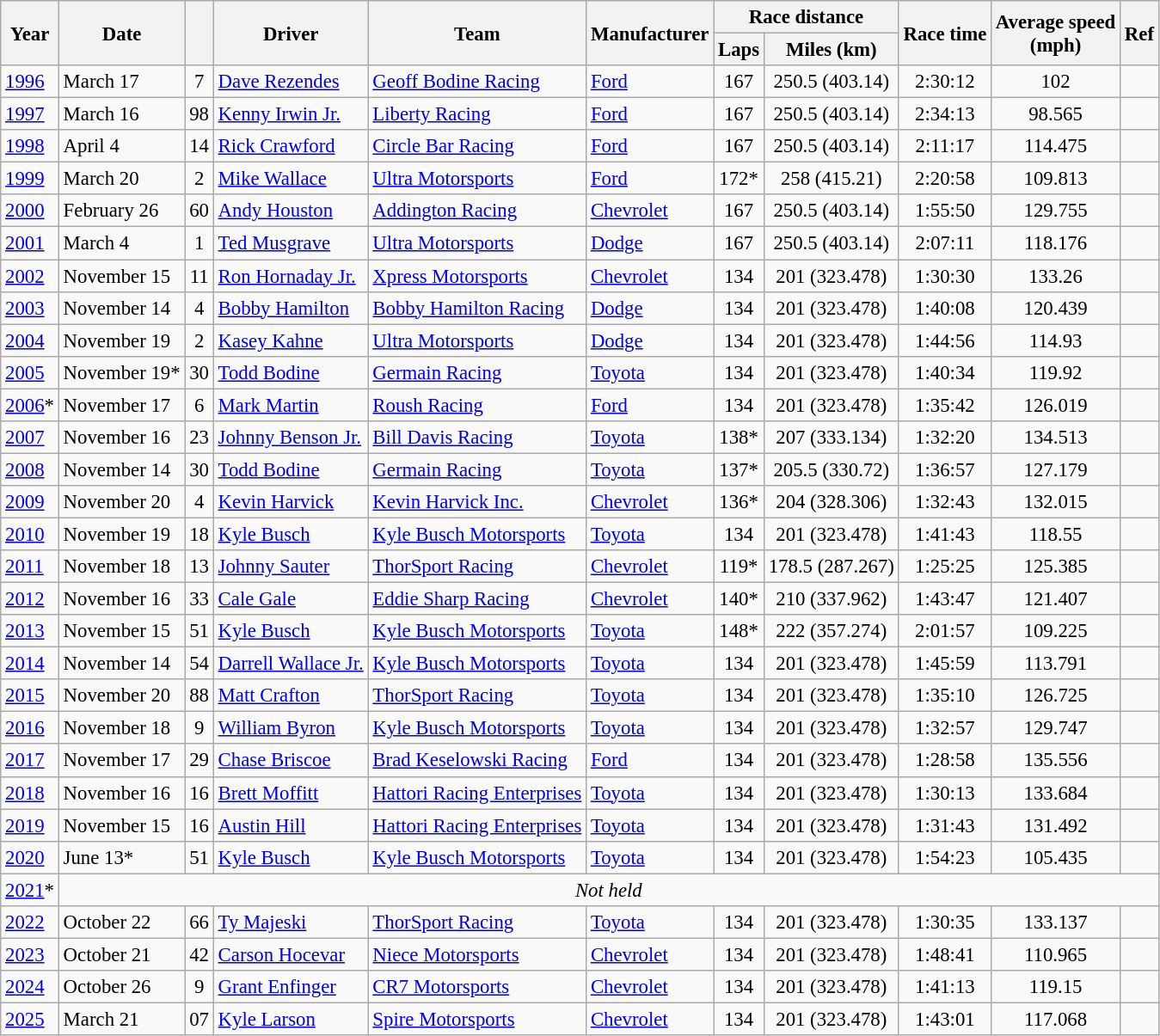<table class="wikitable" style="font-size: 95%;">
<tr>
<th rowspan="2">Year</th>
<th rowspan="2">Date</th>
<th rowspan="2"></th>
<th rowspan="2">Driver</th>
<th rowspan="2">Team</th>
<th rowspan="2">Manufacturer</th>
<th colspan="2">Race distance</th>
<th rowspan="2">Race time</th>
<th rowspan="2">Average speed<br>(mph)</th>
<th rowspan="2">Ref</th>
</tr>
<tr>
<th>Laps</th>
<th>Miles (km)</th>
</tr>
<tr>
<td><a href='#'>1996</a></td>
<td>March 17</td>
<td align="center">7</td>
<td><a href='#'>Dave Rezendes</a></td>
<td><a href='#'>Geoff Bodine Racing</a></td>
<td><a href='#'>Ford</a></td>
<td align="center">167</td>
<td align="center">250.5 (403.14)</td>
<td align="center">2:30:12</td>
<td align="center">102</td>
<td align="center"></td>
</tr>
<tr>
<td><a href='#'>1997</a></td>
<td>March 16</td>
<td align="center">98</td>
<td><a href='#'>Kenny Irwin Jr.</a></td>
<td><a href='#'>Liberty Racing</a></td>
<td><a href='#'>Ford</a></td>
<td align="center">167</td>
<td align="center">250.5 (403.14)</td>
<td align="center">2:34:13</td>
<td align="center">98.565</td>
<td align="center"></td>
</tr>
<tr>
<td><a href='#'>1998</a></td>
<td>April 4</td>
<td align="center">14</td>
<td><a href='#'>Rick Crawford</a></td>
<td><a href='#'>Circle Bar Racing</a></td>
<td><a href='#'>Ford</a></td>
<td align="center">167</td>
<td align="center">250.5 (403.14)</td>
<td align="center">2:11:17</td>
<td align="center">114.475</td>
<td align="center"></td>
</tr>
<tr>
<td><a href='#'>1999</a></td>
<td>March 20</td>
<td align="center">2</td>
<td><a href='#'>Mike Wallace</a></td>
<td><a href='#'>Ultra Motorsports</a></td>
<td><a href='#'>Ford</a></td>
<td align="center">172*</td>
<td align="center">258 (415.21)</td>
<td align="center">2:20:58</td>
<td align="center">109.813</td>
<td align="center"></td>
</tr>
<tr>
<td><a href='#'>2000</a></td>
<td>February 26</td>
<td align="center">60</td>
<td><a href='#'>Andy Houston</a></td>
<td><a href='#'>Addington Racing</a></td>
<td><a href='#'>Chevrolet</a></td>
<td align="center">167</td>
<td align="center">250.5 (403.14)</td>
<td align="center">1:55:50</td>
<td align="center">129.755</td>
<td align="center"></td>
</tr>
<tr>
<td><a href='#'>2001</a></td>
<td>March 4</td>
<td align="center">1</td>
<td><a href='#'>Ted Musgrave</a></td>
<td><a href='#'>Ultra Motorsports</a></td>
<td><a href='#'>Dodge</a></td>
<td align="center">167</td>
<td align="center">250.5 (403.14)</td>
<td align="center">2:07:11</td>
<td align="center">118.176</td>
<td align="center"></td>
</tr>
<tr>
<td><a href='#'>2002</a></td>
<td>November 15</td>
<td align="center">11</td>
<td><a href='#'>Ron Hornaday Jr.</a></td>
<td><a href='#'>Xpress Motorsports</a></td>
<td><a href='#'>Chevrolet</a></td>
<td align="center">134</td>
<td align="center">201 (323.478)</td>
<td align="center">1:30:30</td>
<td align="center">133.26</td>
<td align="center"></td>
</tr>
<tr>
<td><a href='#'>2003</a></td>
<td>November 14</td>
<td align="center">4</td>
<td><a href='#'>Bobby Hamilton</a></td>
<td><a href='#'>Bobby Hamilton Racing</a></td>
<td><a href='#'>Dodge</a></td>
<td align="center">134</td>
<td align="center">201 (323.478)</td>
<td align="center">1:40:08</td>
<td align="center">120.439</td>
<td align="center"></td>
</tr>
<tr>
<td><a href='#'>2004</a></td>
<td>November 19</td>
<td align="center">2</td>
<td><a href='#'>Kasey Kahne</a></td>
<td><a href='#'>Ultra Motorsports</a></td>
<td><a href='#'>Dodge</a></td>
<td align="center">134</td>
<td align="center">201 (323.478)</td>
<td align="center">1:44:56</td>
<td align="center">114.93</td>
<td align="center"></td>
</tr>
<tr>
<td><a href='#'>2005</a></td>
<td>November 19*</td>
<td align="center">30</td>
<td><a href='#'>Todd Bodine</a></td>
<td><a href='#'>Germain Racing</a></td>
<td><a href='#'>Toyota</a></td>
<td align="center">134</td>
<td align="center">201 (323.478)</td>
<td align="center">1:40:34</td>
<td align="center">119.92</td>
<td align="center"></td>
</tr>
<tr>
<td><a href='#'>2006</a>*</td>
<td>November 17</td>
<td align="center">6</td>
<td><a href='#'>Mark Martin</a></td>
<td><a href='#'>Roush Racing</a></td>
<td><a href='#'>Ford</a></td>
<td align="center">134</td>
<td align="center">201 (323.478)</td>
<td align="center">1:35:42</td>
<td align="center">126.019</td>
<td align="center"></td>
</tr>
<tr>
<td><a href='#'>2007</a></td>
<td>November 16</td>
<td align="center">23</td>
<td><a href='#'>Johnny Benson Jr.</a></td>
<td><a href='#'>Bill Davis Racing</a></td>
<td><a href='#'>Toyota</a></td>
<td align="center">138*</td>
<td align="center">207 (333.134)</td>
<td align="center">1:32:20</td>
<td align="center">134.513</td>
<td align="center"></td>
</tr>
<tr>
<td><a href='#'>2008</a></td>
<td>November 14</td>
<td align="center">30</td>
<td><a href='#'>Todd Bodine</a></td>
<td><a href='#'>Germain Racing</a></td>
<td><a href='#'>Toyota</a></td>
<td align="center">137*</td>
<td align="center">205.5 (330.72)</td>
<td align="center">1:36:57</td>
<td align="center">127.179</td>
<td align="center"></td>
</tr>
<tr>
<td><a href='#'>2009</a></td>
<td>November 20</td>
<td align="center">4</td>
<td><a href='#'>Kevin Harvick</a></td>
<td><a href='#'>Kevin Harvick Inc.</a></td>
<td><a href='#'>Chevrolet</a></td>
<td align="center">136*</td>
<td align="center">204 (328.306)</td>
<td align="center">1:32:43</td>
<td align="center">132.015</td>
<td align="center"></td>
</tr>
<tr>
<td><a href='#'>2010</a></td>
<td>November 19</td>
<td align="center">18</td>
<td><a href='#'>Kyle Busch</a></td>
<td><a href='#'>Kyle Busch Motorsports</a></td>
<td><a href='#'>Toyota</a></td>
<td align="center">134</td>
<td align="center">201 (323.478)</td>
<td align="center">1:41:43</td>
<td align="center">118.55</td>
<td align="center"></td>
</tr>
<tr>
<td><a href='#'>2011</a></td>
<td>November 18</td>
<td align="center">13</td>
<td><a href='#'>Johnny Sauter</a></td>
<td><a href='#'>ThorSport Racing</a></td>
<td><a href='#'>Chevrolet</a></td>
<td align="center">119*</td>
<td align="center">178.5 (287.267)</td>
<td align="center">1:25:25</td>
<td align="center">125.385</td>
<td align="center"></td>
</tr>
<tr>
<td><a href='#'>2012</a></td>
<td>November 16</td>
<td align="center">33</td>
<td><a href='#'>Cale Gale</a></td>
<td><a href='#'>Eddie Sharp Racing</a></td>
<td><a href='#'>Chevrolet</a></td>
<td align="center">140*</td>
<td align="center">210 (337.962)</td>
<td align="center">1:43:47</td>
<td align="center">121.407</td>
<td align="center"></td>
</tr>
<tr>
<td><a href='#'>2013</a></td>
<td>November 15</td>
<td align="center">51</td>
<td><a href='#'>Kyle Busch</a></td>
<td><a href='#'>Kyle Busch Motorsports</a></td>
<td><a href='#'>Toyota</a></td>
<td align="center">148*</td>
<td align="center">222 (357.274)</td>
<td align="center">2:01:57</td>
<td align="center">109.225</td>
<td align="center"></td>
</tr>
<tr>
<td><a href='#'>2014</a></td>
<td>November 14</td>
<td align="center">54</td>
<td><a href='#'>Darrell Wallace Jr.</a></td>
<td><a href='#'>Kyle Busch Motorsports</a></td>
<td><a href='#'>Toyota</a></td>
<td align="center">134</td>
<td align="center">201 (323.478)</td>
<td align="center">1:45:59</td>
<td align="center">113.791</td>
<td align="center"></td>
</tr>
<tr>
<td><a href='#'>2015</a></td>
<td>November 20</td>
<td align="center">88</td>
<td><a href='#'>Matt Crafton</a></td>
<td><a href='#'>ThorSport Racing</a></td>
<td><a href='#'>Toyota</a></td>
<td align="center">134</td>
<td align="center">201 (323.478)</td>
<td align="center">1:35:10</td>
<td align="center">126.725</td>
<td align="center"></td>
</tr>
<tr>
<td><a href='#'>2016</a></td>
<td>November 18</td>
<td align="center">9</td>
<td><a href='#'>William Byron</a></td>
<td><a href='#'>Kyle Busch Motorsports</a></td>
<td><a href='#'>Toyota</a></td>
<td align="center">134</td>
<td align="center">201 (323.478)</td>
<td align="center">1:32:57</td>
<td align="center">129.747</td>
<td align="center"></td>
</tr>
<tr>
<td><a href='#'>2017</a></td>
<td>November 17</td>
<td align="center">29</td>
<td><a href='#'>Chase Briscoe</a></td>
<td><a href='#'>Brad Keselowski Racing</a></td>
<td><a href='#'>Ford</a></td>
<td align="center">134</td>
<td align="center">201 (323.478)</td>
<td align="center">1:28:58</td>
<td align="center">135.556</td>
<td align="center"></td>
</tr>
<tr>
<td><a href='#'>2018</a></td>
<td>November 16</td>
<td align="center">16</td>
<td><a href='#'>Brett Moffitt</a></td>
<td><a href='#'>Hattori Racing Enterprises</a></td>
<td><a href='#'>Toyota</a></td>
<td align="center">134</td>
<td align="center">201 (323.478)</td>
<td align="center">1:30:13</td>
<td align="center">133.684</td>
<td align="center"></td>
</tr>
<tr>
<td><a href='#'>2019</a></td>
<td>November 15</td>
<td align="center">16</td>
<td><a href='#'>Austin Hill</a></td>
<td><a href='#'>Hattori Racing Enterprises</a></td>
<td><a href='#'>Toyota</a></td>
<td align="center">134</td>
<td align="center">201 (323.478)</td>
<td align="center">1:31:43</td>
<td align="center">131.492</td>
<td align="center"></td>
</tr>
<tr>
<td><a href='#'>2020</a></td>
<td>June 13*</td>
<td align="center">51</td>
<td><a href='#'>Kyle Busch</a></td>
<td><a href='#'>Kyle Busch Motorsports</a></td>
<td><a href='#'>Toyota</a></td>
<td align="center">134</td>
<td align="center">201 (323.478)</td>
<td align="center">1:54:23</td>
<td align="center">105.435</td>
<td align="center"></td>
</tr>
<tr>
<td><a href='#'>2021</a>*</td>
<td colspan=10 align=center><em>Not held</em></td>
</tr>
<tr>
<td><a href='#'>2022</a></td>
<td>October 22</td>
<td align="center">66</td>
<td><a href='#'>Ty Majeski</a></td>
<td><a href='#'>ThorSport Racing</a></td>
<td><a href='#'>Toyota</a></td>
<td align="center">134</td>
<td align="center">201 (323.478)</td>
<td align="center">1:30:35</td>
<td align="center">133.137</td>
<td align="center"></td>
</tr>
<tr>
<td><a href='#'>2023</a></td>
<td>October 21</td>
<td align="center">42</td>
<td><a href='#'>Carson Hocevar</a></td>
<td><a href='#'>Niece Motorsports</a></td>
<td><a href='#'>Chevrolet</a></td>
<td align="center">134</td>
<td align="center">201 (323.478)</td>
<td align="center">1:48:41</td>
<td align="center">110.965</td>
<td align="center"></td>
</tr>
<tr>
<td><a href='#'>2024</a></td>
<td>October 26</td>
<td align="center">9</td>
<td><a href='#'>Grant Enfinger</a></td>
<td><a href='#'>CR7 Motorsports</a></td>
<td><a href='#'>Chevrolet</a></td>
<td align="center">134</td>
<td align="center">201 (323.478)</td>
<td align="center">1:41:13</td>
<td align="center">119.15</td>
<td align="center"></td>
</tr>
<tr>
<td><a href='#'>2025</a></td>
<td>March 21</td>
<td align="center">07</td>
<td><a href='#'>Kyle Larson</a></td>
<td><a href='#'>Spire Motorsports</a></td>
<td><a href='#'>Chevrolet</a></td>
<td align="center">134</td>
<td align="center">201 (323.478)</td>
<td align="center">1:43:01</td>
<td align="center">117.068</td>
<td align="center"></td>
</tr>
</table>
